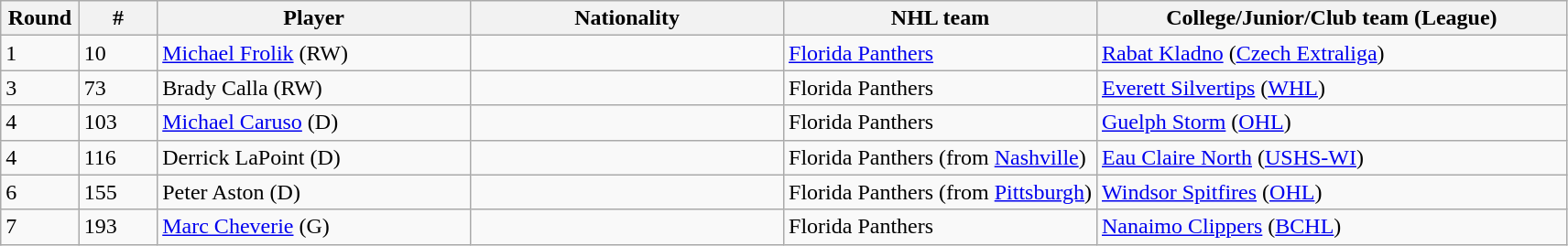<table class="wikitable">
<tr>
<th bgcolor="#DDDDFF" width="5%">Round</th>
<th bgcolor="#DDDDFF" width="5%">#</th>
<th bgcolor="#DDDDFF" width="20%">Player</th>
<th bgcolor="#DDDDFF" width="20%">Nationality</th>
<th bgcolor="#DDDDFF" width="20%">NHL team</th>
<th bgcolor="#DDDDFF" width="100%">College/Junior/Club team (League)</th>
</tr>
<tr>
<td>1</td>
<td>10</td>
<td><a href='#'>Michael Frolik</a> (RW)</td>
<td></td>
<td><a href='#'>Florida Panthers</a></td>
<td><a href='#'>Rabat Kladno</a> (<a href='#'>Czech Extraliga</a>)</td>
</tr>
<tr>
<td>3</td>
<td>73</td>
<td>Brady Calla (RW)</td>
<td></td>
<td>Florida Panthers</td>
<td><a href='#'>Everett Silvertips</a> (<a href='#'>WHL</a>)</td>
</tr>
<tr>
<td>4</td>
<td>103</td>
<td><a href='#'>Michael Caruso</a> (D)</td>
<td></td>
<td>Florida Panthers</td>
<td><a href='#'>Guelph Storm</a> (<a href='#'>OHL</a>)</td>
</tr>
<tr>
<td>4</td>
<td>116</td>
<td>Derrick LaPoint (D)</td>
<td></td>
<td>Florida Panthers (from <a href='#'>Nashville</a>)</td>
<td><a href='#'>Eau Claire North</a> (<a href='#'>USHS-WI</a>)</td>
</tr>
<tr>
<td>6</td>
<td>155</td>
<td>Peter Aston (D)</td>
<td></td>
<td>Florida Panthers (from <a href='#'>Pittsburgh</a>)</td>
<td><a href='#'>Windsor Spitfires</a> (<a href='#'>OHL</a>)</td>
</tr>
<tr>
<td>7</td>
<td>193</td>
<td><a href='#'>Marc Cheverie</a> (G)</td>
<td></td>
<td>Florida Panthers</td>
<td><a href='#'>Nanaimo Clippers</a> (<a href='#'>BCHL</a>)</td>
</tr>
</table>
